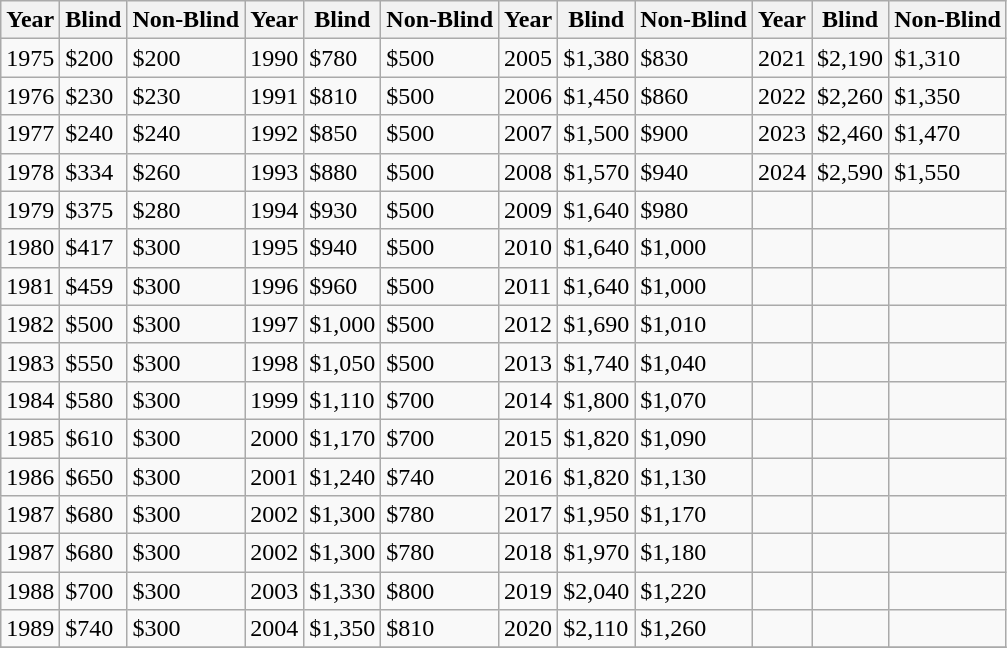<table class="wikitable">
<tr>
<th>Year</th>
<th>Blind</th>
<th>Non-Blind</th>
<th>Year</th>
<th>Blind</th>
<th>Non-Blind</th>
<th>Year</th>
<th>Blind</th>
<th>Non-Blind</th>
<th>Year</th>
<th>Blind</th>
<th>Non-Blind</th>
</tr>
<tr>
<td>1975</td>
<td>$200</td>
<td>$200</td>
<td>1990</td>
<td>$780</td>
<td>$500</td>
<td>2005</td>
<td>$1,380</td>
<td>$830</td>
<td>2021</td>
<td>$2,190</td>
<td>$1,310</td>
</tr>
<tr>
<td>1976</td>
<td>$230</td>
<td>$230</td>
<td>1991</td>
<td>$810</td>
<td>$500</td>
<td>2006</td>
<td>$1,450</td>
<td>$860</td>
<td>2022</td>
<td>$2,260</td>
<td>$1,350</td>
</tr>
<tr>
<td>1977</td>
<td>$240</td>
<td>$240</td>
<td>1992</td>
<td>$850</td>
<td>$500</td>
<td>2007</td>
<td>$1,500</td>
<td>$900</td>
<td>2023</td>
<td>$2,460</td>
<td>$1,470</td>
</tr>
<tr>
<td>1978</td>
<td>$334</td>
<td>$260</td>
<td>1993</td>
<td>$880</td>
<td>$500</td>
<td>2008</td>
<td>$1,570</td>
<td>$940</td>
<td>2024</td>
<td>$2,590</td>
<td>$1,550</td>
</tr>
<tr>
<td>1979</td>
<td>$375</td>
<td>$280</td>
<td>1994</td>
<td>$930</td>
<td>$500</td>
<td>2009</td>
<td>$1,640</td>
<td>$980</td>
<td></td>
<td></td>
<td></td>
</tr>
<tr>
<td>1980</td>
<td>$417</td>
<td>$300</td>
<td>1995</td>
<td>$940</td>
<td>$500</td>
<td>2010</td>
<td>$1,640</td>
<td>$1,000</td>
<td></td>
<td></td>
<td></td>
</tr>
<tr>
<td>1981</td>
<td>$459</td>
<td>$300</td>
<td>1996</td>
<td>$960</td>
<td>$500</td>
<td>2011</td>
<td>$1,640</td>
<td>$1,000</td>
<td></td>
<td></td>
<td></td>
</tr>
<tr>
<td>1982</td>
<td>$500</td>
<td>$300</td>
<td>1997</td>
<td>$1,000</td>
<td>$500</td>
<td>2012</td>
<td>$1,690</td>
<td>$1,010</td>
<td></td>
<td></td>
<td></td>
</tr>
<tr>
<td>1983</td>
<td>$550</td>
<td>$300</td>
<td>1998</td>
<td>$1,050</td>
<td>$500</td>
<td>2013</td>
<td>$1,740</td>
<td>$1,040</td>
<td></td>
<td></td>
<td></td>
</tr>
<tr>
<td>1984</td>
<td>$580</td>
<td>$300</td>
<td>1999</td>
<td>$1,110</td>
<td>$700</td>
<td>2014</td>
<td>$1,800</td>
<td>$1,070</td>
<td></td>
<td></td>
<td></td>
</tr>
<tr>
<td>1985</td>
<td>$610</td>
<td>$300</td>
<td>2000</td>
<td>$1,170</td>
<td>$700</td>
<td>2015</td>
<td>$1,820</td>
<td>$1,090</td>
<td></td>
<td></td>
<td></td>
</tr>
<tr>
<td>1986</td>
<td>$650</td>
<td>$300</td>
<td>2001</td>
<td>$1,240</td>
<td>$740</td>
<td>2016</td>
<td>$1,820</td>
<td>$1,130</td>
<td></td>
<td></td>
<td></td>
</tr>
<tr>
<td>1987</td>
<td>$680</td>
<td>$300</td>
<td>2002</td>
<td>$1,300</td>
<td>$780</td>
<td>2017</td>
<td>$1,950</td>
<td>$1,170</td>
<td></td>
<td></td>
<td></td>
</tr>
<tr>
<td>1987</td>
<td>$680</td>
<td>$300</td>
<td>2002</td>
<td>$1,300</td>
<td>$780</td>
<td>2018</td>
<td>$1,970</td>
<td>$1,180</td>
<td></td>
<td></td>
<td></td>
</tr>
<tr>
<td>1988</td>
<td>$700</td>
<td>$300</td>
<td>2003</td>
<td>$1,330</td>
<td>$800</td>
<td>2019</td>
<td>$2,040</td>
<td>$1,220</td>
<td></td>
<td></td>
<td></td>
</tr>
<tr>
<td>1989</td>
<td>$740</td>
<td>$300</td>
<td>2004</td>
<td>$1,350</td>
<td>$810</td>
<td>2020</td>
<td>$2,110</td>
<td>$1,260</td>
<td></td>
<td></td>
<td></td>
</tr>
<tr>
</tr>
</table>
